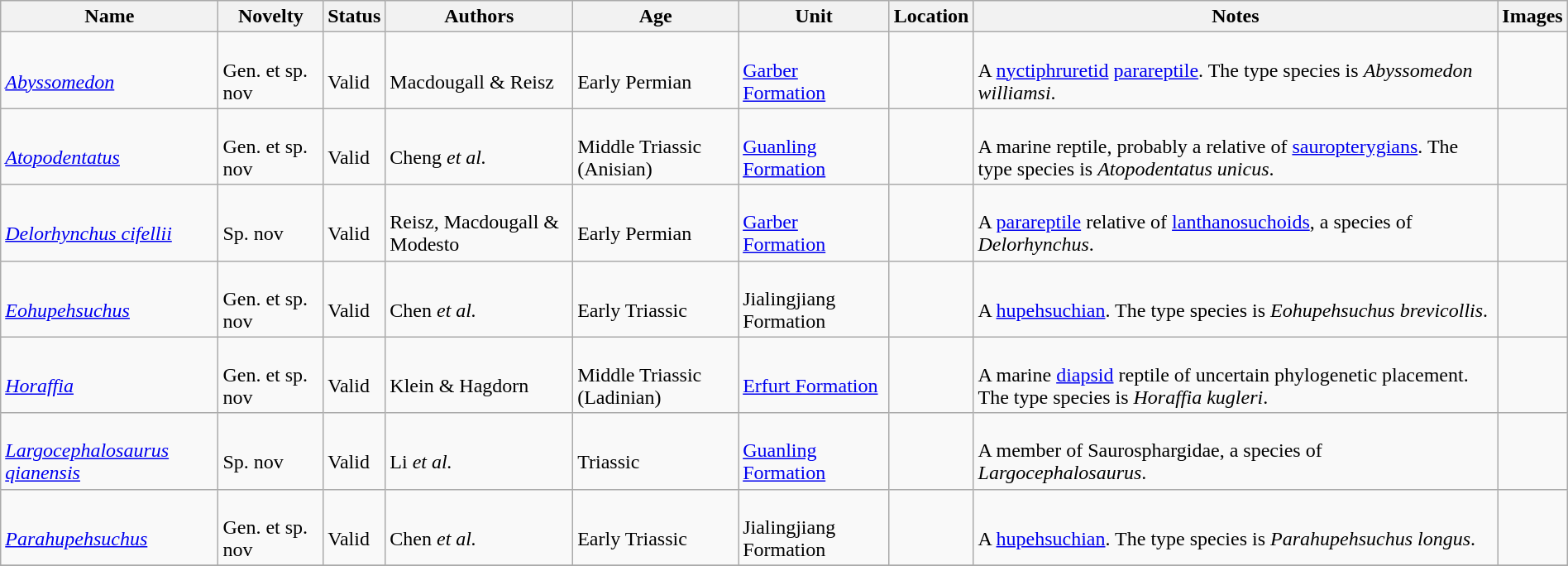<table class="wikitable sortable" align="center" width="100%">
<tr>
<th>Name</th>
<th>Novelty</th>
<th>Status</th>
<th>Authors</th>
<th>Age</th>
<th>Unit</th>
<th>Location</th>
<th>Notes</th>
<th>Images</th>
</tr>
<tr>
<td><br><em><a href='#'>Abyssomedon</a></em></td>
<td><br>Gen. et sp. nov</td>
<td><br>Valid</td>
<td><br>Macdougall & Reisz</td>
<td><br>Early Permian</td>
<td><br><a href='#'>Garber Formation</a></td>
<td><br></td>
<td><br>A <a href='#'>nyctiphruretid</a> <a href='#'>parareptile</a>. The type species is <em>Abyssomedon williamsi</em>.</td>
<td></td>
</tr>
<tr>
<td><br><em><a href='#'>Atopodentatus</a></em></td>
<td><br>Gen. et sp. nov</td>
<td><br>Valid</td>
<td><br>Cheng <em>et al.</em></td>
<td><br>Middle Triassic (Anisian)</td>
<td><br><a href='#'>Guanling Formation</a></td>
<td><br></td>
<td><br>A marine reptile, probably a relative of <a href='#'>sauropterygians</a>. The type species is <em>Atopodentatus unicus</em>.</td>
<td></td>
</tr>
<tr>
<td><br><em><a href='#'>Delorhynchus cifellii</a></em></td>
<td><br>Sp. nov</td>
<td><br>Valid</td>
<td><br>Reisz, Macdougall & Modesto</td>
<td><br>Early Permian</td>
<td><br><a href='#'>Garber Formation</a></td>
<td><br></td>
<td><br>A <a href='#'>parareptile</a> relative of <a href='#'>lanthanosuchoids</a>, a species of <em>Delorhynchus</em>.</td>
<td></td>
</tr>
<tr>
<td><br><em><a href='#'>Eohupehsuchus</a></em></td>
<td><br>Gen. et sp. nov</td>
<td><br>Valid</td>
<td><br>Chen <em>et al.</em></td>
<td><br>Early Triassic</td>
<td><br>Jialingjiang Formation</td>
<td><br></td>
<td><br>A <a href='#'>hupehsuchian</a>. The type species is <em>Eohupehsuchus brevicollis</em>.</td>
<td></td>
</tr>
<tr>
<td><br><em><a href='#'>Horaffia</a></em></td>
<td><br>Gen. et sp. nov</td>
<td><br>Valid</td>
<td><br>Klein & Hagdorn</td>
<td><br>Middle Triassic (Ladinian)</td>
<td><br><a href='#'>Erfurt Formation</a></td>
<td><br></td>
<td><br>A marine <a href='#'>diapsid</a> reptile of uncertain phylogenetic placement. The type species is <em>Horaffia kugleri</em>.</td>
<td></td>
</tr>
<tr>
<td><br><em><a href='#'>Largocephalosaurus qianensis</a></em></td>
<td><br>Sp. nov</td>
<td><br>Valid</td>
<td><br>Li <em>et al.</em></td>
<td><br>Triassic</td>
<td><br><a href='#'>Guanling Formation</a></td>
<td><br></td>
<td><br>A member of Saurosphargidae, a species of <em>Largocephalosaurus</em>.</td>
<td></td>
</tr>
<tr>
<td><br><em><a href='#'>Parahupehsuchus</a></em></td>
<td><br>Gen. et sp. nov</td>
<td><br>Valid</td>
<td><br>Chen <em>et al.</em></td>
<td><br>Early Triassic</td>
<td><br>Jialingjiang Formation</td>
<td><br></td>
<td><br>A <a href='#'>hupehsuchian</a>. The type species is <em>Parahupehsuchus longus</em>.</td>
<td></td>
</tr>
<tr>
</tr>
</table>
